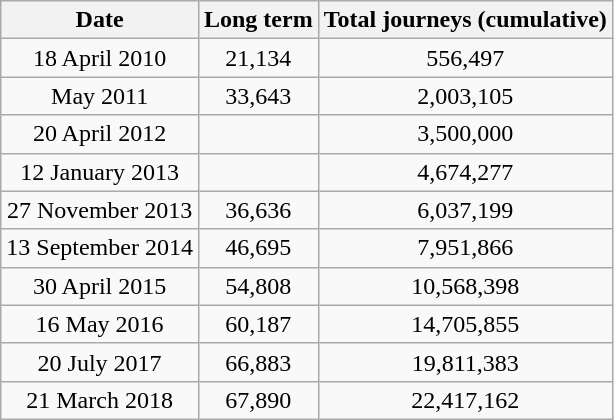<table class="wikitable" style="text-align:center;">
<tr>
<th>Date</th>
<th>Long term</th>
<th>Total journeys (cumulative)</th>
</tr>
<tr>
<td>18 April 2010</td>
<td>21,134</td>
<td>556,497</td>
</tr>
<tr>
<td>May 2011</td>
<td>33,643</td>
<td>2,003,105</td>
</tr>
<tr>
<td>20 April 2012</td>
<td></td>
<td>3,500,000</td>
</tr>
<tr>
<td>12 January 2013</td>
<td></td>
<td>4,674,277</td>
</tr>
<tr>
<td>27 November 2013</td>
<td>36,636</td>
<td>6,037,199</td>
</tr>
<tr>
<td>13 September 2014</td>
<td>46,695</td>
<td>7,951,866</td>
</tr>
<tr>
<td>30 April 2015</td>
<td>54,808</td>
<td>10,568,398</td>
</tr>
<tr>
<td>16 May 2016</td>
<td>60,187</td>
<td>14,705,855</td>
</tr>
<tr>
<td>20 July 2017</td>
<td>66,883</td>
<td>19,811,383</td>
</tr>
<tr>
<td>21 March 2018</td>
<td>67,890</td>
<td>22,417,162</td>
</tr>
</table>
